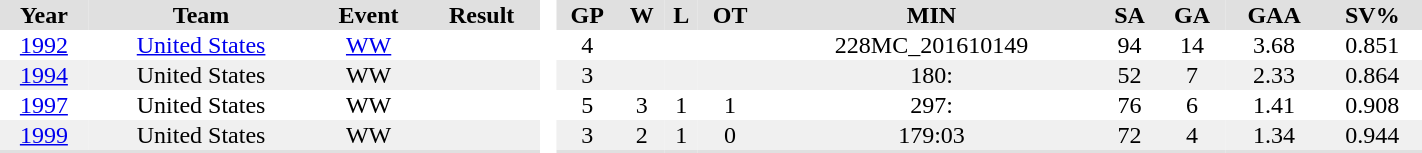<table border="0" cellpadding="1" cellspacing="0" style="text-align:center; width:75%">
<tr>
<th bgcolor="#e0e0e0">Year</th>
<th bgcolor="#e0e0e0">Team</th>
<th bgcolor="#e0e0e0">Event</th>
<th bgcolor="#e0e0e0">Result</th>
<th rowspan="94" bgcolor="#ffffff"> </th>
<th bgcolor="#e0e0e0">GP</th>
<th bgcolor="#e0e0e0">W</th>
<th bgcolor="#e0e0e0">L</th>
<th bgcolor="#e0e0e0">OT</th>
<th bgcolor="#e0e0e0">MIN</th>
<th bgcolor="#e0e0e0">SA</th>
<th bgcolor="#e0e0e0">GA</th>
<th bgcolor="#e0e0e0">GAA</th>
<th bgcolor="#e0e0e0">SV%</th>
</tr>
<tr>
<td><a href='#'>1992</a></td>
<td><a href='#'>United States</a></td>
<td><a href='#'>WW</a></td>
<td></td>
<td>4</td>
<td></td>
<td></td>
<td></td>
<td>228MC_201610149</td>
<td>94</td>
<td>14</td>
<td>3.68</td>
<td>0.851</td>
</tr>
<tr style="background-color:#f0f0f0;">
<td><a href='#'>1994</a></td>
<td>United States</td>
<td>WW</td>
<td></td>
<td>3</td>
<td></td>
<td></td>
<td></td>
<td>180:</td>
<td>52</td>
<td>7</td>
<td>2.33</td>
<td>0.864</td>
</tr>
<tr>
<td><a href='#'>1997</a></td>
<td>United States</td>
<td>WW</td>
<td></td>
<td>5</td>
<td>3</td>
<td>1</td>
<td>1</td>
<td>297:</td>
<td>76</td>
<td>6</td>
<td>1.41</td>
<td>0.908</td>
</tr>
<tr style="background-color:#f0f0f0;">
<td><a href='#'>1999</a></td>
<td>United States</td>
<td>WW</td>
<td></td>
<td>3</td>
<td>2</td>
<td>1</td>
<td>0</td>
<td>179:03</td>
<td>72</td>
<td>4</td>
<td>1.34</td>
<td>0.944</td>
</tr>
<tr bgcolor="#e0e0e0">
<th colspan="4"></th>
<th></th>
<th></th>
<th></th>
<th></th>
<th align="right"></th>
<th></th>
<th></th>
<th></th>
<th></th>
</tr>
</table>
